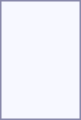<table style="border:1px solid #8888aa; background-color:#f7f8ff; padding:5px; font-size:95%; margin: 0px 12px 12px 0px; text-align:center;">
<tr>
<td rowspan=2><strong></strong><br></td>
<td colspan=6 rowspan=2></td>
<td colspan=2></td>
<td colspan=2></td>
<td colspan=6></td>
<td colspan=6></td>
<td colspan=4></td>
<td colspan=2></td>
<td colspan=6></td>
<td colspan=2></td>
</tr>
<tr style="text-align:center;">
<td colspan=2></td>
<td colspan=2></td>
<td colspan=6></td>
<td colspan=6></td>
<td colspan=4></td>
<td colspan=2></td>
<td colspan=6></td>
<td colspan=2></td>
</tr>
<tr>
<td rowspan=2><strong></strong><br></td>
<td colspan=8 rowspan=2></td>
<td colspan=2></td>
<td colspan=6></td>
<td colspan=6 rowspan=2></td>
<td colspan=4></td>
<td colspan=2></td>
<td colspan=6></td>
<td colspan=2></td>
</tr>
<tr style="text-align:center;">
<td colspan=2></td>
<td colspan=6></td>
<td colspan=4></td>
<td colspan=2></td>
<td colspan=6></td>
<td colspan=2></td>
</tr>
<tr>
<td rowspan=2><strong></strong><br></td>
<td colspan=6 rowspan=2></td>
<td colspan=2></td>
<td colspan=2></td>
<td colspan=6></td>
<td colspan=6></td>
<td colspan=4></td>
<td colspan=2></td>
<td colspan=6></td>
<td colspan=2></td>
</tr>
<tr style="text-align:center;">
<td colspan=2></td>
<td colspan=2></td>
<td colspan=6></td>
<td colspan=6></td>
<td colspan=4></td>
<td colspan=2></td>
<td colspan=6></td>
<td colspan=2></td>
</tr>
</table>
